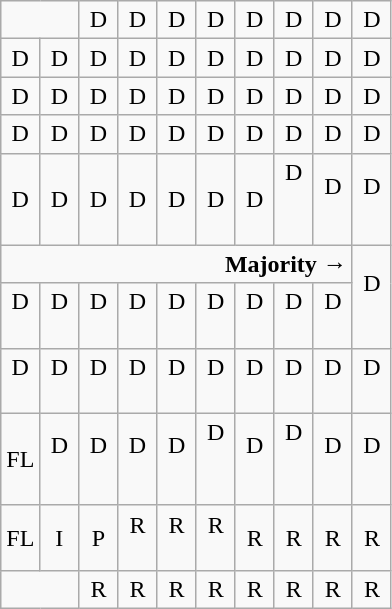<table class="wikitable" style="text-align:center">
<tr>
<td colspan=2> </td>
<td>D</td>
<td>D</td>
<td>D</td>
<td>D</td>
<td>D</td>
<td>D</td>
<td>D</td>
<td>D</td>
</tr>
<tr>
<td width=10% >D</td>
<td width=10% >D</td>
<td width=10% >D</td>
<td width=10% >D</td>
<td width=10% >D</td>
<td width=10% >D</td>
<td width=10% >D</td>
<td width=10% >D</td>
<td width=10% >D</td>
<td width=10% >D</td>
</tr>
<tr>
<td>D</td>
<td>D</td>
<td>D</td>
<td>D</td>
<td>D</td>
<td>D</td>
<td>D</td>
<td>D</td>
<td>D</td>
<td>D</td>
</tr>
<tr>
<td>D</td>
<td>D</td>
<td>D</td>
<td>D</td>
<td>D</td>
<td>D</td>
<td>D</td>
<td>D</td>
<td>D</td>
<td>D</td>
</tr>
<tr>
<td>D</td>
<td>D</td>
<td>D</td>
<td>D</td>
<td>D</td>
<td>D</td>
<td>D</td>
<td>D<br><br><br></td>
<td>D<br><br></td>
<td>D<br><br></td>
</tr>
<tr>
<td colspan=9 align=right><strong>Majority →</strong></td>
<td rowspan=2 >D<br><br></td>
</tr>
<tr>
<td>D<br><br></td>
<td>D<br><br></td>
<td>D<br><br></td>
<td>D<br><br></td>
<td>D<br><br></td>
<td>D<br><br></td>
<td>D<br><br></td>
<td>D<br><br></td>
<td>D<br><br></td>
</tr>
<tr>
<td>D<br><br></td>
<td>D<br><br></td>
<td>D<br><br></td>
<td>D<br><br></td>
<td>D<br><br></td>
<td>D<br><br></td>
<td>D<br><br></td>
<td>D<br><br></td>
<td>D<br><br></td>
<td>D<br><br></td>
</tr>
<tr>
<td>FL</td>
<td>D<br><br></td>
<td>D<br><br></td>
<td>D<br><br></td>
<td>D<br><br></td>
<td>D<br> <br> <br></td>
<td>D<br><br></td>
<td>D<br><br><br></td>
<td>D<br><br></td>
<td>D<br><br></td>
</tr>
<tr>
<td>FL</td>
<td>I</td>
<td>P</td>
<td>R<br><br></td>
<td>R<br><br></td>
<td>R<br><br></td>
<td>R</td>
<td>R</td>
<td>R</td>
<td>R</td>
</tr>
<tr>
<td colspan=2></td>
<td>R</td>
<td>R</td>
<td>R</td>
<td>R</td>
<td>R</td>
<td>R</td>
<td>R</td>
<td>R</td>
</tr>
</table>
